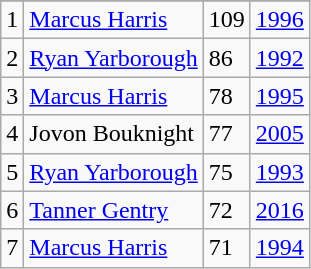<table class="wikitable">
<tr>
</tr>
<tr>
<td>1</td>
<td><a href='#'>Marcus Harris</a></td>
<td>109</td>
<td><a href='#'>1996</a></td>
</tr>
<tr>
<td>2</td>
<td><a href='#'>Ryan Yarborough</a></td>
<td>86</td>
<td><a href='#'>1992</a></td>
</tr>
<tr>
<td>3</td>
<td><a href='#'>Marcus Harris</a></td>
<td>78</td>
<td><a href='#'>1995</a></td>
</tr>
<tr>
<td>4</td>
<td>Jovon Bouknight</td>
<td>77</td>
<td><a href='#'>2005</a></td>
</tr>
<tr>
<td>5</td>
<td><a href='#'>Ryan Yarborough</a></td>
<td>75</td>
<td><a href='#'>1993</a></td>
</tr>
<tr>
<td>6</td>
<td><a href='#'>Tanner Gentry</a></td>
<td>72</td>
<td><a href='#'>2016</a></td>
</tr>
<tr>
<td>7</td>
<td><a href='#'>Marcus Harris</a></td>
<td>71</td>
<td><a href='#'>1994</a></td>
</tr>
</table>
